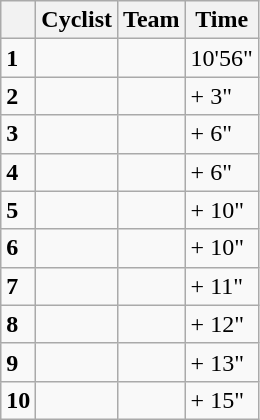<table class="wikitable">
<tr>
<th></th>
<th>Cyclist</th>
<th>Team</th>
<th>Time</th>
</tr>
<tr>
<td><strong>1</strong></td>
<td></td>
<td></td>
<td>10'56"</td>
</tr>
<tr>
<td><strong>2</strong></td>
<td></td>
<td></td>
<td>+ 3"</td>
</tr>
<tr>
<td><strong>3</strong></td>
<td></td>
<td></td>
<td>+ 6"</td>
</tr>
<tr>
<td><strong>4</strong></td>
<td></td>
<td></td>
<td>+ 6"</td>
</tr>
<tr>
<td><strong>5</strong></td>
<td></td>
<td></td>
<td>+ 10"</td>
</tr>
<tr>
<td><strong>6</strong></td>
<td></td>
<td></td>
<td>+ 10"</td>
</tr>
<tr>
<td><strong>7</strong></td>
<td></td>
<td></td>
<td>+ 11"</td>
</tr>
<tr>
<td><strong>8</strong></td>
<td></td>
<td></td>
<td>+ 12"</td>
</tr>
<tr>
<td><strong>9</strong></td>
<td></td>
<td></td>
<td>+ 13"</td>
</tr>
<tr>
<td><strong>10</strong></td>
<td></td>
<td></td>
<td>+ 15"</td>
</tr>
</table>
